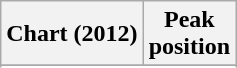<table class="wikitable sortable plainrowheaders">
<tr>
<th>Chart (2012)</th>
<th>Peak<br>position</th>
</tr>
<tr>
</tr>
<tr>
</tr>
</table>
